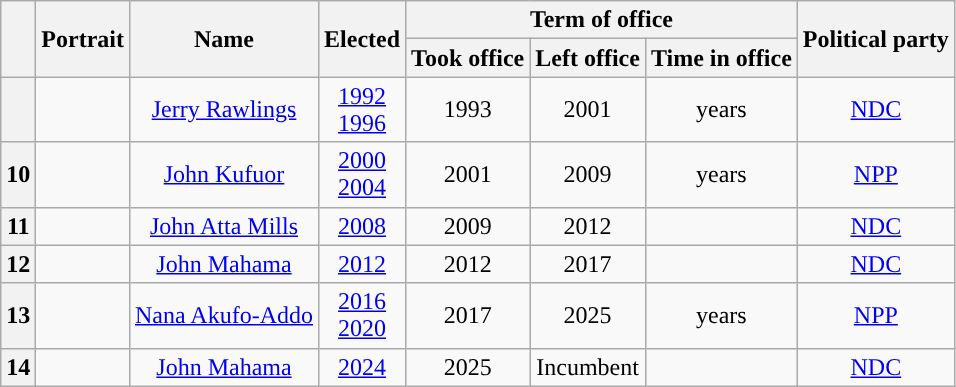<table class="wikitable" style="text-align:center">
<tr>
<th rowspan="2"></th>
<th rowspan="2">Portrait</th>
<th rowspan="2">Name<br></th>
<th rowspan="2">Elected</th>
<th colspan="3">Term of office</th>
<th rowspan="2">Political party</th>
</tr>
<tr>
<th>Took office</th>
<th>Left office</th>
<th>Time in office</th>
</tr>
<tr>
<th style="background:"></th>
<td></td>
<td><a href='#'>Jerry Rawlings</a><br></td>
<td><a href='#'>1992</a><br><a href='#'>1996</a></td>
<td> 1993</td>
<td> 2001</td>
<td> years</td>
<td><a href='#'>NDC</a></td>
</tr>
<tr>
<th style="background:">10</th>
<td></td>
<td><a href='#'>John Kufuor</a><br></td>
<td><a href='#'>2000</a><br><a href='#'>2004</a></td>
<td> 2001</td>
<td> 2009</td>
<td> years</td>
<td><a href='#'>NPP</a></td>
</tr>
<tr>
<th style="background:">11</th>
<td></td>
<td><a href='#'>John Atta Mills</a><br></td>
<td><a href='#'>2008</a></td>
<td> 2009</td>
<td> 2012</td>
<td></td>
<td><a href='#'>NDC</a></td>
</tr>
<tr>
<th style="background:">12</th>
<td></td>
<td><a href='#'>John Mahama</a><br></td>
<td><a href='#'>2012</a></td>
<td> 2012</td>
<td> 2017</td>
<td></td>
<td><a href='#'>NDC</a></td>
</tr>
<tr>
<th style="background:">13</th>
<td></td>
<td><a href='#'>Nana Akufo-Addo</a><br></td>
<td><a href='#'>2016</a><br><a href='#'>2020</a></td>
<td> 2017</td>
<td> 2025</td>
<td> years</td>
<td><a href='#'>NPP</a></td>
</tr>
<tr>
<th style="background:">14</th>
<td></td>
<td><a href='#'>John Mahama</a><br></td>
<td><a href='#'>2024</a></td>
<td> 2025</td>
<td>Incumbent</td>
<td></td>
<td><a href='#'>NDC</a></td>
</tr>
</table>
